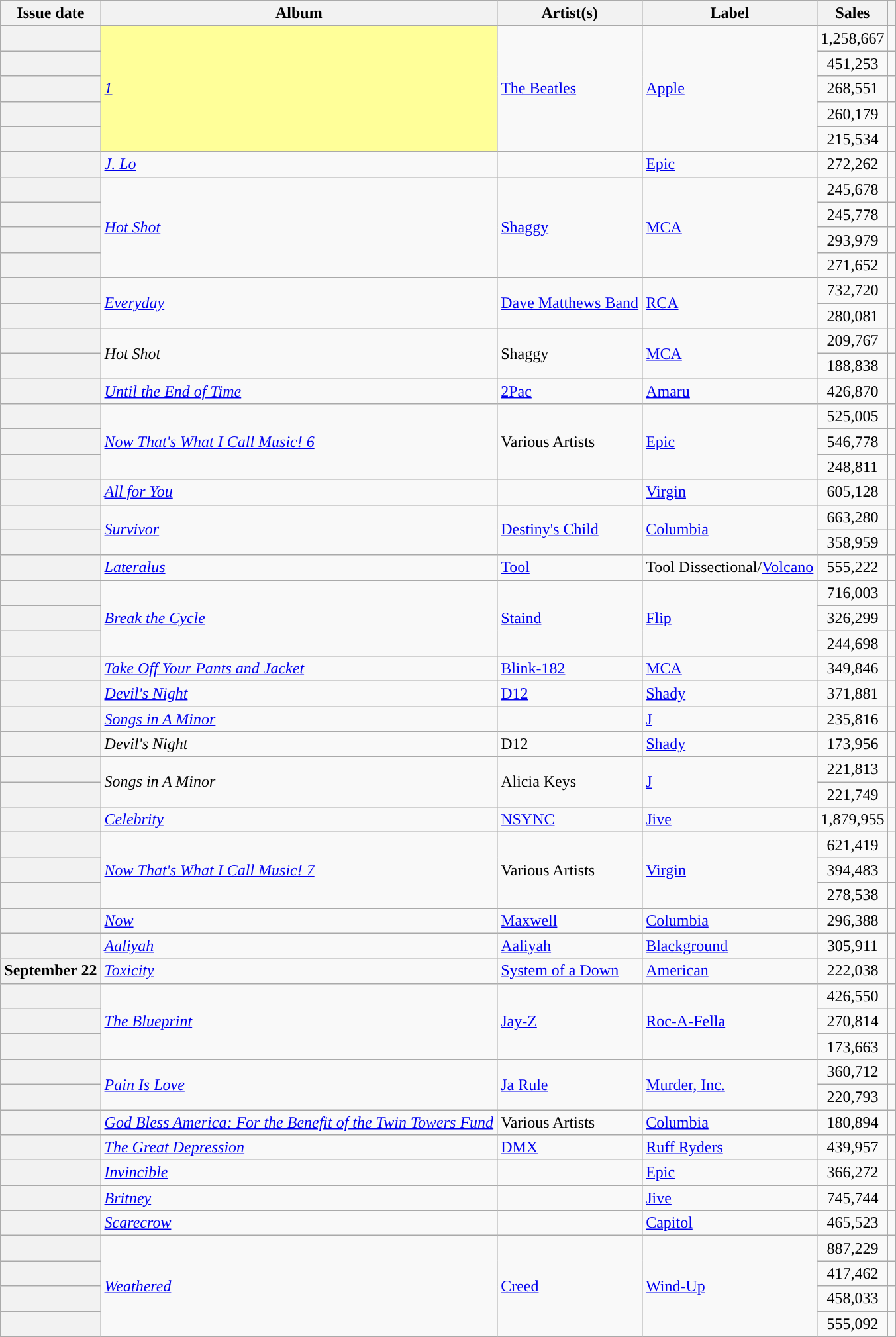<table class="wikitable sortable plainrowheaders" style="text-align:left;">
<tr>
<th scope=col>Issue date</th>
<th scope=col>Album</th>
<th scope=col>Artist(s)</th>
<th scope=col>Label</th>
<th scope=col>Sales</th>
<th scope=col class="unsortable"></th>
</tr>
<tr>
<th scope="row"></th>
<td rowspan="5" style="background:#ff9;"><em><a href='#'>1</a></em> </td>
<td rowspan=5><a href='#'>The Beatles</a></td>
<td rowspan=5><a href='#'>Apple</a></td>
<td style="text-align: center;">1,258,667</td>
<td style="text-align: center;"></td>
</tr>
<tr>
<th scope="row"></th>
<td style="text-align: center;">451,253</td>
<td style="text-align: center;"></td>
</tr>
<tr>
<th scope="row"></th>
<td style="text-align: center;">268,551</td>
<td style="text-align: center;"></td>
</tr>
<tr>
<th scope="row"></th>
<td style="text-align: center;">260,179</td>
<td style="text-align: center;"></td>
</tr>
<tr>
<th scope="row"></th>
<td style="text-align: center;">215,534</td>
<td style="text-align: center;"></td>
</tr>
<tr>
<th scope="row"></th>
<td><em><a href='#'>J. Lo</a></em></td>
<td></td>
<td><a href='#'>Epic</a></td>
<td style="text-align: center;">272,262</td>
<td style="text-align: center;"></td>
</tr>
<tr>
<th scope="row"></th>
<td rowspan=4><em><a href='#'>Hot Shot</a></em></td>
<td rowspan=4><a href='#'>Shaggy</a></td>
<td rowspan=4><a href='#'>MCA</a></td>
<td style="text-align: center;">245,678</td>
<td style="text-align: center;"></td>
</tr>
<tr>
<th scope="row"></th>
<td style="text-align: center;">245,778</td>
<td style="text-align: center;"></td>
</tr>
<tr>
<th scope="row"></th>
<td style="text-align: center;">293,979</td>
<td style="text-align: center;"></td>
</tr>
<tr>
<th scope="row"></th>
<td style="text-align: center;">271,652</td>
<td style="text-align: center;"></td>
</tr>
<tr>
<th scope="row"></th>
<td rowspan=2><em><a href='#'>Everyday</a></em></td>
<td rowspan=2><a href='#'>Dave Matthews Band</a></td>
<td rowspan=2><a href='#'>RCA</a></td>
<td style="text-align: center;">732,720</td>
<td style="text-align: center;"></td>
</tr>
<tr>
<th scope="row"></th>
<td style="text-align: center;">280,081</td>
<td style="text-align: center;"></td>
</tr>
<tr>
<th scope="row"></th>
<td rowspan=2><em>Hot Shot</em></td>
<td rowspan=2>Shaggy</td>
<td rowspan=2><a href='#'>MCA</a></td>
<td style="text-align: center;">209,767</td>
<td style="text-align: center;"></td>
</tr>
<tr>
<th scope="row"></th>
<td style="text-align: center;">188,838</td>
<td style="text-align: center;"></td>
</tr>
<tr>
<th scope="row"></th>
<td><em><a href='#'>Until the End of Time</a></em></td>
<td><a href='#'>2Pac</a></td>
<td><a href='#'>Amaru</a></td>
<td style="text-align: center;">426,870</td>
<td style="text-align: center;"></td>
</tr>
<tr>
<th scope="row"></th>
<td rowspan=3><em><a href='#'>Now That's What I Call Music! 6</a></em></td>
<td rowspan=3>Various Artists</td>
<td rowspan=3><a href='#'>Epic</a></td>
<td style="text-align: center;">525,005</td>
<td style="text-align: center;"></td>
</tr>
<tr>
<th scope="row"></th>
<td style="text-align: center;">546,778</td>
<td style="text-align: center;"></td>
</tr>
<tr>
<th scope="row"></th>
<td style="text-align: center;">248,811</td>
<td style="text-align: center;"></td>
</tr>
<tr>
<th scope="row"></th>
<td><em><a href='#'>All for You</a></em></td>
<td></td>
<td><a href='#'>Virgin</a></td>
<td style="text-align: center;">605,128</td>
<td style="text-align: center;"></td>
</tr>
<tr>
<th scope="row"></th>
<td rowspan=2><em><a href='#'>Survivor</a></em></td>
<td rowspan=2><a href='#'>Destiny's Child</a></td>
<td rowspan=2><a href='#'>Columbia</a></td>
<td style="text-align: center;">663,280</td>
<td style="text-align: center;"></td>
</tr>
<tr>
<th scope="row"></th>
<td style="text-align: center;">358,959</td>
<td style="text-align: center;"></td>
</tr>
<tr>
<th scope="row"></th>
<td><em><a href='#'>Lateralus</a></em></td>
<td><a href='#'>Tool</a></td>
<td>Tool Dissectional/<a href='#'>Volcano</a></td>
<td style="text-align: center;">555,222</td>
<td style="text-align: center;"></td>
</tr>
<tr>
<th scope="row"></th>
<td rowspan=3><em><a href='#'>Break the Cycle</a></em></td>
<td rowspan=3><a href='#'>Staind</a></td>
<td rowspan=3><a href='#'>Flip</a></td>
<td style="text-align: center;">716,003</td>
<td style="text-align: center;"></td>
</tr>
<tr>
<th scope="row"></th>
<td style="text-align: center;">326,299</td>
<td style="text-align: center;"></td>
</tr>
<tr>
<th scope="row"></th>
<td style="text-align: center;">244,698</td>
<td style="text-align: center;"></td>
</tr>
<tr>
<th scope="row"></th>
<td><em><a href='#'>Take Off Your Pants and Jacket</a></em></td>
<td><a href='#'>Blink-182</a></td>
<td><a href='#'>MCA</a></td>
<td style="text-align: center;">349,846</td>
<td style="text-align: center;"></td>
</tr>
<tr>
<th scope="row"></th>
<td><em><a href='#'>Devil's Night</a></em></td>
<td><a href='#'>D12</a></td>
<td><a href='#'>Shady</a></td>
<td style="text-align: center;">371,881</td>
<td style="text-align: center;"></td>
</tr>
<tr>
<th scope="row"></th>
<td><em><a href='#'>Songs in A Minor</a></em></td>
<td></td>
<td><a href='#'>J</a></td>
<td style="text-align: center;">235,816</td>
<td style="text-align: center;"></td>
</tr>
<tr>
<th scope="row"></th>
<td><em>Devil's Night</em></td>
<td>D12</td>
<td><a href='#'>Shady</a></td>
<td style="text-align: center;">173,956</td>
<td style="text-align: center;"></td>
</tr>
<tr>
<th scope="row"></th>
<td rowspan=2><em>Songs in A Minor</em></td>
<td rowspan=2>Alicia Keys</td>
<td rowspan=2><a href='#'>J</a></td>
<td style="text-align: center;">221,813</td>
<td style="text-align: center;"></td>
</tr>
<tr>
<th scope="row"></th>
<td style="text-align: center;">221,749</td>
<td style="text-align: center;"></td>
</tr>
<tr>
<th scope="row"></th>
<td><em><a href='#'>Celebrity</a></em></td>
<td><a href='#'>NSYNC</a></td>
<td><a href='#'>Jive</a></td>
<td style="text-align: center;">1,879,955</td>
<td style="text-align: center;"></td>
</tr>
<tr>
<th scope="row"></th>
<td rowspan=3><em><a href='#'>Now That's What I Call Music! 7</a></em></td>
<td rowspan=3>Various Artists</td>
<td rowspan=3><a href='#'>Virgin</a></td>
<td style="text-align: center;">621,419</td>
<td style="text-align: center;"></td>
</tr>
<tr>
<th scope="row"></th>
<td style="text-align: center;">394,483</td>
<td style="text-align: center;"></td>
</tr>
<tr>
<th scope="row"></th>
<td style="text-align: center;">278,538</td>
<td style="text-align: center;"></td>
</tr>
<tr>
<th scope="row"></th>
<td><em><a href='#'>Now</a></em></td>
<td><a href='#'>Maxwell</a></td>
<td><a href='#'>Columbia</a></td>
<td style="text-align: center;">296,388</td>
<td style="text-align: center;"></td>
</tr>
<tr>
<th scope="row"></th>
<td><em><a href='#'>Aaliyah</a></em></td>
<td><a href='#'>Aaliyah</a></td>
<td><a href='#'>Blackground</a></td>
<td style="text-align: center;">305,911</td>
<td style="text-align: center;"></td>
</tr>
<tr>
<th scope="row">September 22</th>
<td><em><a href='#'>Toxicity</a></em></td>
<td><a href='#'>System of a Down</a></td>
<td><a href='#'>American</a></td>
<td style="text-align: center;">222,038</td>
<td style="text-align: center;"></td>
</tr>
<tr>
<th scope="row"></th>
<td rowspan=3><em><a href='#'>The Blueprint</a></em></td>
<td rowspan=3><a href='#'>Jay-Z</a></td>
<td rowspan=3><a href='#'>Roc-A-Fella</a></td>
<td style="text-align: center;">426,550</td>
<td style="text-align: center;"></td>
</tr>
<tr>
<th scope="row"></th>
<td style="text-align: center;">270,814</td>
<td style="text-align: center;"></td>
</tr>
<tr>
<th scope="row"></th>
<td style="text-align: center;">173,663</td>
<td style="text-align: center;"></td>
</tr>
<tr>
<th scope="row"></th>
<td rowspan=2><em><a href='#'>Pain Is Love</a></em></td>
<td rowspan=2><a href='#'>Ja Rule</a></td>
<td rowspan=2><a href='#'>Murder, Inc.</a></td>
<td style="text-align: center;">360,712</td>
<td style="text-align: center;"></td>
</tr>
<tr>
<th scope="row"></th>
<td style="text-align: center;">220,793</td>
<td style="text-align: center;"></td>
</tr>
<tr>
<th scope="row"></th>
<td><em><a href='#'>God Bless America: For the Benefit of the Twin Towers Fund</a></em></td>
<td>Various Artists</td>
<td><a href='#'>Columbia</a></td>
<td style="text-align: center;">180,894</td>
<td style="text-align: center;"></td>
</tr>
<tr>
<th scope="row"></th>
<td><em><a href='#'>The Great Depression</a></em></td>
<td><a href='#'>DMX</a></td>
<td><a href='#'>Ruff Ryders</a></td>
<td style="text-align: center;">439,957</td>
<td style="text-align: center;"></td>
</tr>
<tr>
<th scope="row"></th>
<td><em><a href='#'>Invincible</a></em></td>
<td></td>
<td><a href='#'>Epic</a></td>
<td style="text-align: center;">366,272</td>
<td style="text-align: center;"></td>
</tr>
<tr>
<th scope="row"></th>
<td><em><a href='#'>Britney</a></em></td>
<td></td>
<td><a href='#'>Jive</a></td>
<td style="text-align: center;">745,744</td>
<td style="text-align: center;"></td>
</tr>
<tr>
<th scope="row"></th>
<td><em><a href='#'>Scarecrow</a></em></td>
<td></td>
<td><a href='#'>Capitol</a></td>
<td style="text-align: center;">465,523</td>
<td style="text-align: center;"></td>
</tr>
<tr>
<th scope="row"></th>
<td rowspan=4><em><a href='#'>Weathered</a></em></td>
<td rowspan=4><a href='#'>Creed</a></td>
<td rowspan=4><a href='#'>Wind-Up</a></td>
<td style="text-align: center;">887,229</td>
<td style="text-align: center;"></td>
</tr>
<tr>
<th scope="row"></th>
<td style="text-align: center;">417,462</td>
<td style="text-align: center;"></td>
</tr>
<tr>
<th scope="row"></th>
<td style="text-align: center;">458,033</td>
<td style="text-align: center;"></td>
</tr>
<tr>
<th scope="row"></th>
<td style="text-align: center;">555,092</td>
<td style="text-align: center;"></td>
</tr>
</table>
